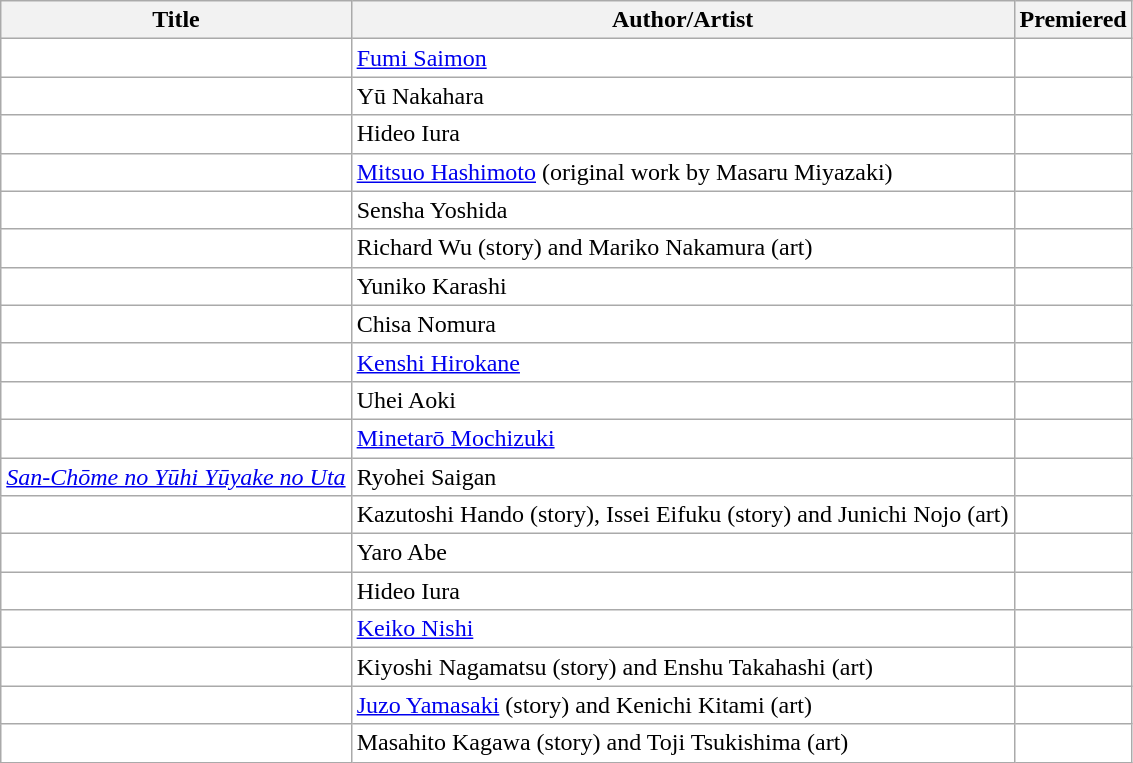<table class="wikitable sortable" style="background: #FFF;">
<tr>
<th>Title</th>
<th>Author/Artist</th>
<th>Premiered</th>
</tr>
<tr>
<td></td>
<td><a href='#'>Fumi Saimon</a></td>
<td></td>
</tr>
<tr>
<td></td>
<td>Yū Nakahara</td>
<td></td>
</tr>
<tr>
<td></td>
<td>Hideo Iura</td>
<td></td>
</tr>
<tr>
<td></td>
<td><a href='#'>Mitsuo Hashimoto</a> (original work by Masaru Miyazaki)</td>
<td></td>
</tr>
<tr>
<td></td>
<td>Sensha Yoshida</td>
<td></td>
</tr>
<tr>
<td></td>
<td>Richard Wu (story) and Mariko Nakamura (art)</td>
<td></td>
</tr>
<tr>
<td></td>
<td>Yuniko Karashi</td>
<td></td>
</tr>
<tr>
<td></td>
<td>Chisa Nomura</td>
<td></td>
</tr>
<tr>
<td></td>
<td><a href='#'>Kenshi Hirokane</a></td>
<td></td>
</tr>
<tr>
<td></td>
<td>Uhei Aoki</td>
<td></td>
</tr>
<tr>
<td></td>
<td><a href='#'>Minetarō Mochizuki</a></td>
<td></td>
</tr>
<tr>
<td><em><a href='#'>San-Chōme no Yūhi Yūyake no Uta</a></em></td>
<td>Ryohei Saigan</td>
<td></td>
</tr>
<tr>
<td></td>
<td>Kazutoshi Hando (story), Issei Eifuku (story) and Junichi Nojo (art)</td>
<td></td>
</tr>
<tr>
<td></td>
<td>Yaro Abe</td>
<td></td>
</tr>
<tr>
<td></td>
<td>Hideo Iura</td>
<td></td>
</tr>
<tr>
<td></td>
<td><a href='#'>Keiko Nishi</a></td>
<td></td>
</tr>
<tr>
<td></td>
<td>Kiyoshi Nagamatsu (story) and Enshu Takahashi (art)</td>
<td></td>
</tr>
<tr>
<td></td>
<td><a href='#'>Juzo Yamasaki</a> (story) and Kenichi Kitami (art)</td>
<td></td>
</tr>
<tr>
<td></td>
<td>Masahito Kagawa (story) and Toji Tsukishima (art)</td>
<td></td>
</tr>
</table>
